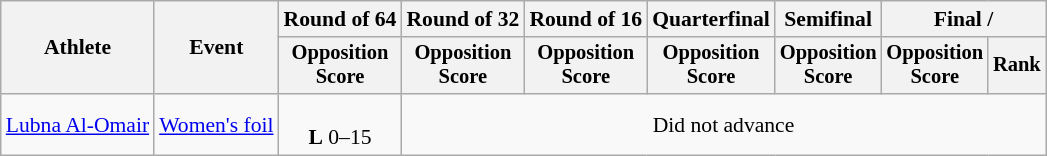<table class="wikitable" style="font-size:90%">
<tr>
<th rowspan=2>Athlete</th>
<th rowspan=2>Event</th>
<th>Round of 64</th>
<th>Round of 32</th>
<th>Round of 16</th>
<th>Quarterfinal</th>
<th>Semifinal</th>
<th colspan=2>Final / </th>
</tr>
<tr style="font-size:95%">
<th>Opposition<br>Score</th>
<th>Opposition<br>Score</th>
<th>Opposition<br>Score</th>
<th>Opposition<br>Score</th>
<th>Opposition<br>Score</th>
<th>Opposition<br>Score</th>
<th>Rank</th>
</tr>
<tr align=center>
<td align=left><a href='#'>Lubna Al-Omair</a></td>
<td align=left><a href='#'>Women's foil</a></td>
<td><br><strong>L</strong> 0–15</td>
<td colspan=6>Did not advance</td>
</tr>
</table>
